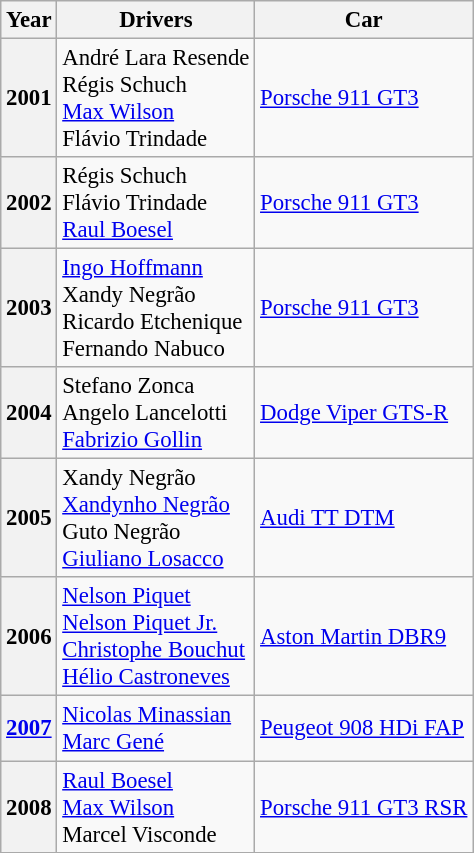<table class="wikitable" style="font-size: 95%;">
<tr>
<th>Year</th>
<th>Drivers</th>
<th>Car</th>
</tr>
<tr>
<th>2001</th>
<td> André Lara Resende<br>  Régis Schuch<br>  <a href='#'>Max Wilson</a><br>  Flávio Trindade</td>
<td><a href='#'>Porsche 911 GT3</a></td>
</tr>
<tr>
<th>2002</th>
<td> Régis Schuch<br>  Flávio Trindade<br>  <a href='#'>Raul Boesel</a></td>
<td><a href='#'>Porsche 911 GT3</a></td>
</tr>
<tr>
<th>2003</th>
<td> <a href='#'>Ingo Hoffmann</a><br>  Xandy Negrão<br>  Ricardo Etchenique<br>  Fernando Nabuco</td>
<td><a href='#'>Porsche 911 GT3</a></td>
</tr>
<tr>
<th>2004</th>
<td> Stefano Zonca<br>  Angelo Lancelotti<br>  <a href='#'>Fabrizio Gollin</a></td>
<td><a href='#'>Dodge Viper GTS-R</a></td>
</tr>
<tr>
<th>2005</th>
<td> Xandy Negrão<br>  <a href='#'>Xandynho Negrão</a><br>  Guto Negrão<br>  <a href='#'>Giuliano Losacco</a></td>
<td><a href='#'>Audi TT DTM</a></td>
</tr>
<tr>
<th>2006</th>
<td> <a href='#'>Nelson Piquet</a><br>  <a href='#'>Nelson Piquet Jr.</a><br>  <a href='#'>Christophe Bouchut</a><br>  <a href='#'>Hélio Castroneves</a></td>
<td><a href='#'>Aston Martin DBR9</a></td>
</tr>
<tr>
<th><a href='#'>2007</a></th>
<td> <a href='#'>Nicolas Minassian</a><br> <a href='#'>Marc Gené</a></td>
<td><a href='#'>Peugeot 908 HDi FAP</a></td>
</tr>
<tr>
<th>2008</th>
<td> <a href='#'>Raul Boesel</a><br>  <a href='#'>Max Wilson</a><br>  Marcel Visconde</td>
<td><a href='#'>Porsche 911 GT3 RSR</a></td>
</tr>
<tr>
</tr>
</table>
